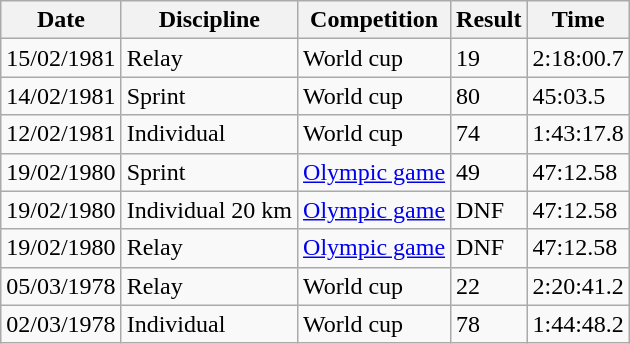<table class="wikitable">
<tr>
<th>Date</th>
<th>Discipline</th>
<th>Competition</th>
<th>Result</th>
<th>Time</th>
</tr>
<tr>
<td>15/02/1981</td>
<td>Relay</td>
<td>World cup</td>
<td>19</td>
<td>2:18:00.7</td>
</tr>
<tr>
<td>14/02/1981</td>
<td>Sprint</td>
<td>World cup</td>
<td>80</td>
<td>45:03.5</td>
</tr>
<tr>
<td>12/02/1981</td>
<td>Individual</td>
<td>World cup</td>
<td>74</td>
<td>1:43:17.8</td>
</tr>
<tr>
<td>19/02/1980</td>
<td>Sprint</td>
<td><a href='#'>Olympic game</a></td>
<td>49</td>
<td>47:12.58</td>
</tr>
<tr>
<td>19/02/1980</td>
<td>Individual 20 km</td>
<td><a href='#'>Olympic game</a></td>
<td>DNF</td>
<td>47:12.58</td>
</tr>
<tr>
<td>19/02/1980</td>
<td>Relay</td>
<td><a href='#'>Olympic game</a></td>
<td>DNF</td>
<td>47:12.58</td>
</tr>
<tr>
<td>05/03/1978</td>
<td>Relay</td>
<td>World cup</td>
<td>22</td>
<td>2:20:41.2</td>
</tr>
<tr>
<td>02/03/1978</td>
<td>Individual</td>
<td>World cup</td>
<td>78</td>
<td>1:44:48.2</td>
</tr>
</table>
